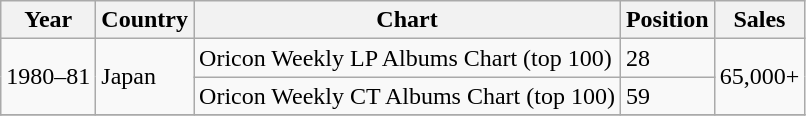<table class="wikitable">
<tr>
<th>Year</th>
<th>Country</th>
<th>Chart</th>
<th>Position</th>
<th>Sales</th>
</tr>
<tr>
<td rowspan=2>1980–81</td>
<td rowspan=2>Japan</td>
<td>Oricon Weekly LP Albums Chart (top 100)</td>
<td>28</td>
<td rowspan=2>65,000+</td>
</tr>
<tr>
<td>Oricon Weekly CT Albums Chart (top 100)</td>
<td>59</td>
</tr>
<tr>
</tr>
</table>
